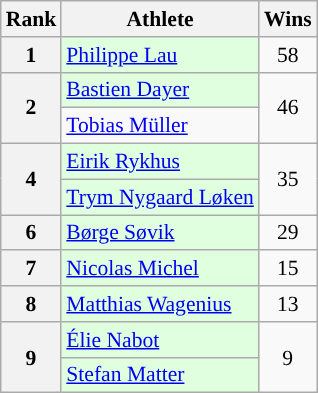<table class="wikitable" style="font-size: 90%;">
<tr>
<th>Rank</th>
<th>Athlete</th>
<th>Wins</th>
</tr>
<tr>
<th>1</th>
<td style="background:#dfffdf;"> <a href='#'>Philippe Lau</a></td>
<td align="center">58</td>
</tr>
<tr>
<th rowspan="2">2</th>
<td style="background:#dfffdf;"> <a href='#'>Bastien Dayer</a></td>
<td align="center"  rowspan="2">46</td>
</tr>
<tr>
<td> <a href='#'>Tobias Müller</a></td>
</tr>
<tr>
<th rowspan="2">4</th>
<td style="background:#dfffdf;"> <a href='#'>Eirik Rykhus</a></td>
<td rowspan="2" align="center">35</td>
</tr>
<tr>
<td style="background:#dfffdf;"> <a href='#'>Trym Nygaard Løken</a></td>
</tr>
<tr>
<th>6</th>
<td style="background:#dfffdf;"> <a href='#'>Børge Søvik</a></td>
<td align="center">29</td>
</tr>
<tr>
<th>7</th>
<td style="background:#dfffdf;"> <a href='#'>Nicolas Michel</a></td>
<td align="center">15</td>
</tr>
<tr>
<th>8</th>
<td style="background:#dfffdf;"> <a href='#'>Matthias Wagenius</a></td>
<td align="center">13</td>
</tr>
<tr>
<th rowspan="2">9</th>
<td style="background:#dfffdf;"> <a href='#'>Élie Nabot</a></td>
<td align="center" rowspan="2">9</td>
</tr>
<tr>
<td style="background:#dfffdf;"> <a href='#'>Stefan Matter</a></td>
</tr>
</table>
